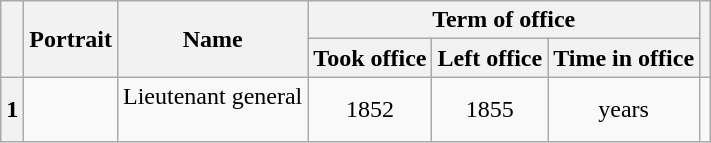<table class="wikitable" style="text-align:center">
<tr>
<th rowspan=2></th>
<th rowspan=2>Portrait</th>
<th rowspan=2>Name<br></th>
<th colspan=3>Term of office</th>
<th rowspan=2></th>
</tr>
<tr>
<th>Took office</th>
<th>Left office</th>
<th>Time in office</th>
</tr>
<tr>
<th>1</th>
<td></td>
<td>Lieutenant general<br><strong></strong><br></td>
<td>1852</td>
<td>1855</td>
<td> years</td>
<td></td>
</tr>
</table>
